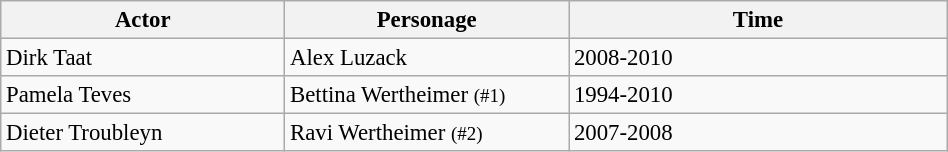<table class="wikitable sortable" width="50%" style="font-size:95%">
<tr>
<th width="30%">Actor</th>
<th width="30%">Personage</th>
<th width="40%">Time</th>
</tr>
<tr>
<td>Dirk Taat</td>
<td>Alex Luzack</td>
<td>2008-2010</td>
</tr>
<tr>
<td>Pamela Teves</td>
<td>Bettina Wertheimer <small> (#1) </small></td>
<td>1994-2010</td>
</tr>
<tr>
<td>Dieter Troubleyn</td>
<td>Ravi Wertheimer <small> (#2) </small></td>
<td>2007-2008</td>
</tr>
</table>
